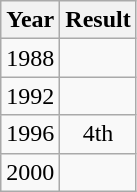<table class="wikitable" style="text-align:center">
<tr>
<th>Year</th>
<th>Result</th>
</tr>
<tr>
<td>1988</td>
<td></td>
</tr>
<tr>
<td>1992</td>
<td></td>
</tr>
<tr>
<td>1996</td>
<td>4th</td>
</tr>
<tr>
<td>2000</td>
<td></td>
</tr>
</table>
